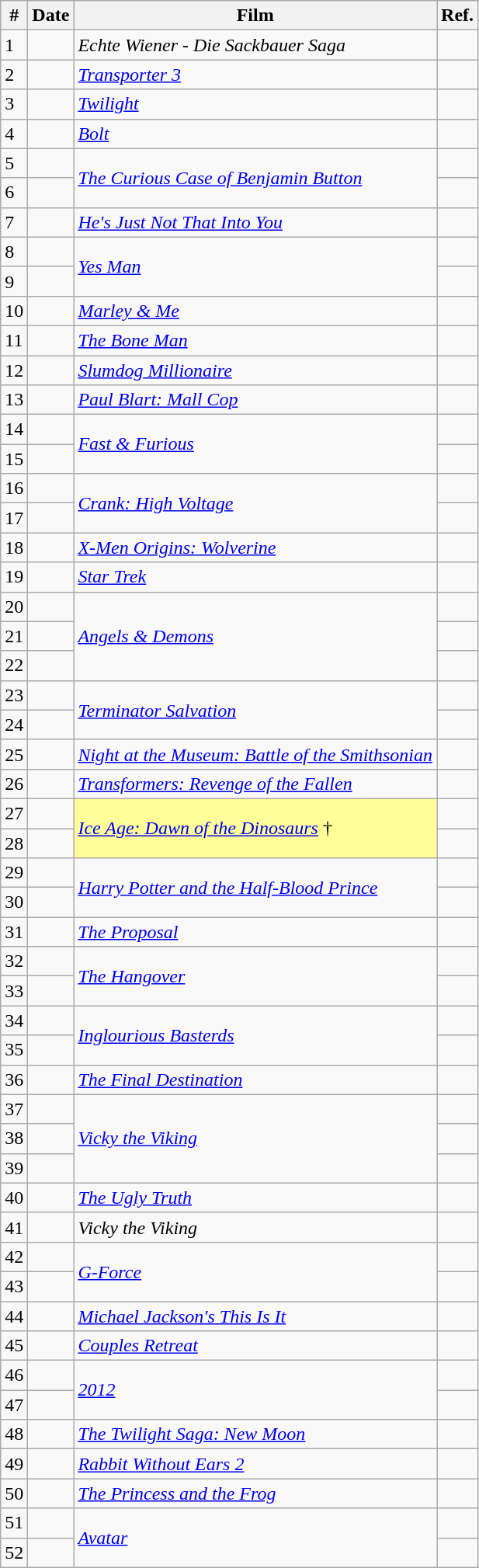<table class="wikitable sortable">
<tr>
<th>#</th>
<th>Date</th>
<th>Film</th>
<th>Ref.</th>
</tr>
<tr>
<td>1</td>
<td></td>
<td rowspan="1"><em>Echte Wiener - Die Sackbauer Saga</em></td>
<td></td>
</tr>
<tr>
<td>2</td>
<td></td>
<td rowspan="1"><em><a href='#'>Transporter 3</a></em></td>
<td></td>
</tr>
<tr>
<td>3</td>
<td></td>
<td rowspan="1"><em><a href='#'>Twilight</a></em></td>
<td></td>
</tr>
<tr>
<td>4</td>
<td></td>
<td rowspan="1"><em><a href='#'>Bolt</a></em></td>
<td></td>
</tr>
<tr>
<td>5</td>
<td></td>
<td rowspan="2"><em><a href='#'>The Curious Case of Benjamin Button</a></em></td>
<td></td>
</tr>
<tr>
<td>6</td>
<td></td>
<td></td>
</tr>
<tr>
<td>7</td>
<td></td>
<td rowspan="1"><em><a href='#'>He's Just Not That Into You</a></em></td>
<td></td>
</tr>
<tr>
<td>8</td>
<td></td>
<td rowspan="2"><em><a href='#'>Yes Man</a></em></td>
<td></td>
</tr>
<tr>
<td>9</td>
<td></td>
<td></td>
</tr>
<tr>
<td>10</td>
<td></td>
<td rowspan="1"><em><a href='#'>Marley & Me</a></em></td>
<td></td>
</tr>
<tr>
<td>11</td>
<td></td>
<td rowspan="1"><em><a href='#'>The Bone Man</a></em></td>
<td></td>
</tr>
<tr>
<td>12</td>
<td></td>
<td rowspan="1"><em><a href='#'>Slumdog Millionaire</a></em></td>
<td></td>
</tr>
<tr>
<td>13</td>
<td></td>
<td rowspan="1"><em><a href='#'>Paul Blart: Mall Cop</a></em></td>
<td></td>
</tr>
<tr>
<td>14</td>
<td></td>
<td rowspan="2"><em><a href='#'>Fast & Furious</a></em></td>
<td></td>
</tr>
<tr>
<td>15</td>
<td></td>
<td></td>
</tr>
<tr>
<td>16</td>
<td></td>
<td rowspan="2"><em><a href='#'>Crank: High Voltage</a></em></td>
<td></td>
</tr>
<tr>
<td>17</td>
<td></td>
<td></td>
</tr>
<tr>
<td>18</td>
<td></td>
<td rowspan="1"><em><a href='#'>X-Men Origins: Wolverine</a></em></td>
<td></td>
</tr>
<tr>
<td>19</td>
<td></td>
<td rowspan="1"><em><a href='#'>Star Trek</a></em></td>
<td></td>
</tr>
<tr>
<td>20</td>
<td></td>
<td rowspan="3"><em><a href='#'>Angels & Demons</a></em></td>
<td></td>
</tr>
<tr>
<td>21</td>
<td></td>
<td></td>
</tr>
<tr>
<td>22</td>
<td></td>
<td></td>
</tr>
<tr>
<td>23</td>
<td></td>
<td rowspan="2"><em><a href='#'>Terminator Salvation</a></em></td>
<td></td>
</tr>
<tr>
<td>24</td>
<td></td>
<td></td>
</tr>
<tr>
<td>25</td>
<td></td>
<td rowspan="1"><em><a href='#'>Night at the Museum: Battle of the Smithsonian</a></em></td>
<td></td>
</tr>
<tr>
<td>26</td>
<td></td>
<td rowspan="1"><em><a href='#'>Transformers: Revenge of the Fallen</a></em></td>
<td></td>
</tr>
<tr>
<td>27</td>
<td></td>
<td rowspan="2" style="background-color:#FFFF99"><em><a href='#'>Ice Age: Dawn of the Dinosaurs</a></em> †</td>
<td></td>
</tr>
<tr>
<td>28</td>
<td></td>
<td></td>
</tr>
<tr>
<td>29</td>
<td></td>
<td rowspan="2"><em><a href='#'>Harry Potter and the Half-Blood Prince</a></em></td>
<td></td>
</tr>
<tr>
<td>30</td>
<td></td>
<td></td>
</tr>
<tr>
<td>31</td>
<td></td>
<td rowspan="1"><em><a href='#'>The Proposal</a></em></td>
<td></td>
</tr>
<tr>
<td>32</td>
<td></td>
<td rowspan="2"><em><a href='#'>The Hangover</a></em></td>
<td></td>
</tr>
<tr>
<td>33</td>
<td></td>
<td></td>
</tr>
<tr>
<td>34</td>
<td></td>
<td rowspan="2"><em><a href='#'>Inglourious Basterds</a></em></td>
<td></td>
</tr>
<tr>
<td>35</td>
<td></td>
<td></td>
</tr>
<tr>
<td>36</td>
<td></td>
<td rowspan="1"><em><a href='#'>The Final Destination</a></em></td>
<td></td>
</tr>
<tr>
<td>37</td>
<td></td>
<td rowspan="3"><em><a href='#'>Vicky the Viking</a></em></td>
<td></td>
</tr>
<tr>
<td>38</td>
<td></td>
<td></td>
</tr>
<tr>
<td>39</td>
<td></td>
<td></td>
</tr>
<tr>
<td>40</td>
<td></td>
<td rowspan="1"><em><a href='#'>The Ugly Truth</a></em></td>
<td></td>
</tr>
<tr>
<td>41</td>
<td></td>
<td rowspan="1"><em>Vicky the Viking</em></td>
<td></td>
</tr>
<tr>
<td>42</td>
<td></td>
<td rowspan="2"><em><a href='#'>G-Force</a></em></td>
<td></td>
</tr>
<tr>
<td>43</td>
<td></td>
<td></td>
</tr>
<tr>
<td>44</td>
<td></td>
<td rowspan="1"><em><a href='#'>Michael Jackson's This Is It</a></em></td>
<td></td>
</tr>
<tr>
<td>45</td>
<td></td>
<td rowspan="1"><em><a href='#'>Couples Retreat</a></em></td>
<td></td>
</tr>
<tr>
<td>46</td>
<td></td>
<td rowspan="2"><em><a href='#'>2012</a></em></td>
<td></td>
</tr>
<tr>
<td>47</td>
<td></td>
<td></td>
</tr>
<tr>
<td>48</td>
<td></td>
<td rowspan="1"><em><a href='#'>The Twilight Saga: New Moon</a></em></td>
<td></td>
</tr>
<tr>
<td>49</td>
<td></td>
<td rowspan="1"><em><a href='#'>Rabbit Without Ears 2</a></em></td>
<td></td>
</tr>
<tr>
<td>50</td>
<td></td>
<td rowspan="1"><em><a href='#'>The Princess and the Frog</a></em></td>
<td></td>
</tr>
<tr>
<td>51</td>
<td></td>
<td rowspan="2"><em><a href='#'>Avatar</a></em></td>
<td></td>
</tr>
<tr>
<td>52</td>
<td></td>
<td></td>
</tr>
</table>
